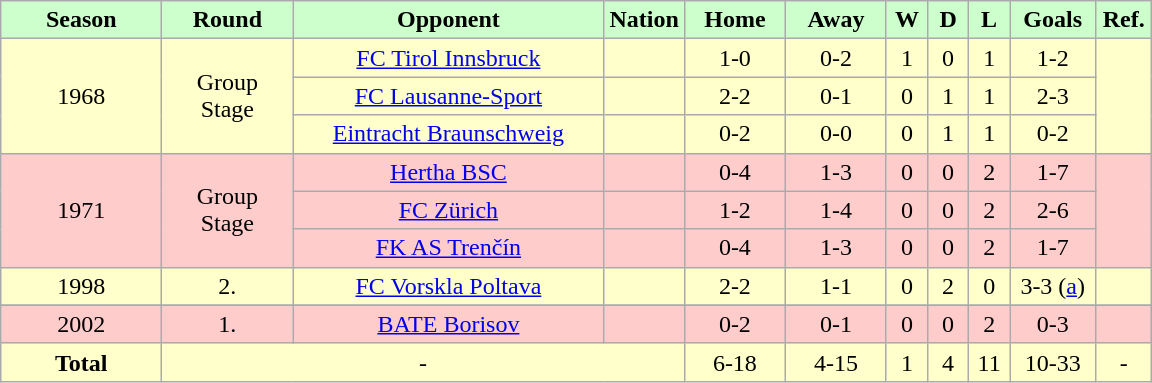<table class="wikitable">
<tr style="text-align:center;">
<th style="width:100px; background:#cfc;">Season</th>
<th style="width:80px; background:#cfc;">Round</th>
<th style="width:200px; background:#cfc;">Opponent</th>
<th style="width:40px; background:#cfc;">Nation</th>
<th style="width:60px; background:#cfc;">Home</th>
<th style="width:60px; background:#cfc;">Away</th>
<th style="width:20px; background:#cfc;">W</th>
<th style="width:20px; background:#cfc;">D</th>
<th style="width:20px; background:#cfc;">L</th>
<th style="width:50px; background:#cfc;">Goals</th>
<th style="width:30px; background:#cfc;">Ref.</th>
</tr>
<tr style="background:#ffc; text-align:center;">
<td rowspan="3">1968</td>
<td rowspan="3">Group Stage</td>
<td><a href='#'>FC Tirol Innsbruck</a></td>
<td></td>
<td>1-0</td>
<td>0-2</td>
<td>1</td>
<td>0</td>
<td>1</td>
<td>1-2</td>
<td rowspan="3"></td>
</tr>
<tr style="background:#ffc; text-align:center;">
<td><a href='#'>FC Lausanne-Sport</a></td>
<td></td>
<td>2-2</td>
<td>0-1</td>
<td>0</td>
<td>1</td>
<td>1</td>
<td>2-3</td>
</tr>
<tr style="background:#ffc; text-align:center;">
<td><a href='#'>Eintracht Braunschweig</a></td>
<td></td>
<td>0-2</td>
<td>0-0</td>
<td>0</td>
<td>1</td>
<td>1</td>
<td>0-2</td>
</tr>
<tr style="background:#fcc; text-align:center;">
<td rowspan="3">1971</td>
<td rowspan="3">Group Stage</td>
<td><a href='#'>Hertha BSC</a></td>
<td></td>
<td>0-4</td>
<td>1-3</td>
<td>0</td>
<td>0</td>
<td>2</td>
<td>1-7</td>
<td rowspan="3"></td>
</tr>
<tr style="background:#fcc; text-align:center;">
<td><a href='#'>FC Zürich</a></td>
<td></td>
<td>1-2</td>
<td>1-4</td>
<td>0</td>
<td>0</td>
<td>2</td>
<td>2-6</td>
</tr>
<tr style="background:#fcc; text-align:center;">
<td><a href='#'>FK AS Trenčín</a></td>
<td></td>
<td>0-4</td>
<td>1-3</td>
<td>0</td>
<td>0</td>
<td>2</td>
<td>1-7</td>
</tr>
<tr style="background:#ffc; text-align:center;">
<td>1998</td>
<td>2.</td>
<td><a href='#'>FC Vorskla Poltava</a></td>
<td></td>
<td>2-2</td>
<td>1-1</td>
<td>0</td>
<td>2</td>
<td>0</td>
<td>3-3 (<a href='#'>a</a>)</td>
<td></td>
</tr>
<tr style="background:#fcc; text-align:center;">
</tr>
<tr style="background:#fcc; text-align:center;">
<td>2002</td>
<td>1.</td>
<td><a href='#'>BATE Borisov</a></td>
<td></td>
<td>0-2</td>
<td>0-1</td>
<td>0</td>
<td>0</td>
<td>2</td>
<td>0-3</td>
<td></td>
</tr>
<tr style="background:#ffc; text-align:center;">
<td><strong>Total</strong></td>
<td colspan="3">-</td>
<td>6-18</td>
<td>4-15</td>
<td>1</td>
<td>4</td>
<td>11</td>
<td>10-33</td>
<td>-</td>
</tr>
</table>
